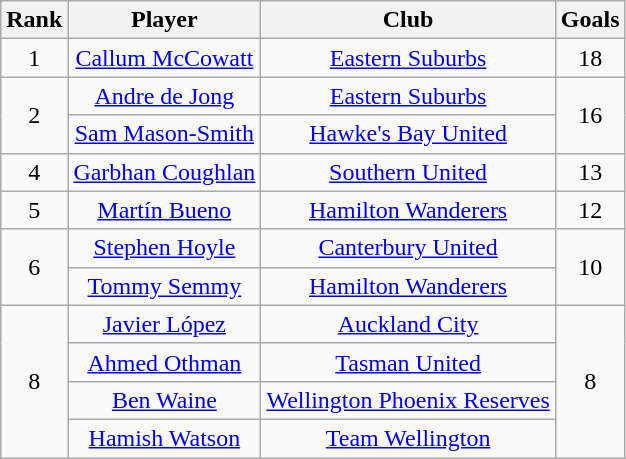<table class="wikitable" style="text-align:center">
<tr>
<th>Rank</th>
<th>Player</th>
<th>Club</th>
<th>Goals</th>
</tr>
<tr>
<td>1</td>
<td> <a href='#'>Callum McCowatt</a></td>
<td><a href='#'>Eastern Suburbs</a></td>
<td>18</td>
</tr>
<tr>
<td rowspan=2>2</td>
<td> <a href='#'>Andre de Jong</a></td>
<td><a href='#'>Eastern Suburbs</a></td>
<td rowspan=2>16</td>
</tr>
<tr>
<td> <a href='#'>Sam Mason-Smith</a></td>
<td><a href='#'>Hawke's Bay United</a></td>
</tr>
<tr>
<td>4</td>
<td> <a href='#'>Garbhan Coughlan</a></td>
<td><a href='#'>Southern United</a></td>
<td>13</td>
</tr>
<tr>
<td>5</td>
<td> <a href='#'>Martín Bueno</a></td>
<td><a href='#'>Hamilton Wanderers</a></td>
<td>12</td>
</tr>
<tr>
<td rowspan=2>6</td>
<td> <a href='#'>Stephen Hoyle</a></td>
<td><a href='#'>Canterbury United</a></td>
<td rowspan=2>10</td>
</tr>
<tr>
<td> <a href='#'>Tommy Semmy</a></td>
<td><a href='#'>Hamilton Wanderers</a></td>
</tr>
<tr>
<td rowspan=4>8</td>
<td> <a href='#'>Javier López</a></td>
<td><a href='#'>Auckland City</a></td>
<td rowspan=4>8</td>
</tr>
<tr>
<td> <a href='#'>Ahmed Othman</a></td>
<td><a href='#'>Tasman United</a></td>
</tr>
<tr>
<td> <a href='#'>Ben Waine</a></td>
<td><a href='#'>Wellington Phoenix Reserves</a></td>
</tr>
<tr>
<td> <a href='#'>Hamish Watson</a></td>
<td><a href='#'>Team Wellington</a></td>
</tr>
</table>
